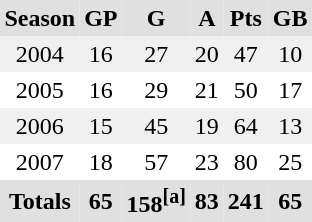<table BORDER="0" CELLPADDING="3" CELLSPACING="0">
<tr ALIGN="center" bgcolor="#e0e0e0">
<th>Season</th>
<th>GP</th>
<th>G</th>
<th>A</th>
<th>Pts</th>
<th>GB</th>
</tr>
<tr ALIGN="center" bgcolor="#f0f0f0">
<td>2004</td>
<td>16</td>
<td>27</td>
<td>20</td>
<td>47</td>
<td>10</td>
</tr>
<tr ALIGN="center">
<td>2005</td>
<td>16</td>
<td>29</td>
<td>21</td>
<td>50</td>
<td>17</td>
</tr>
<tr ALIGN="center" bgcolor="#f0f0f0">
<td>2006</td>
<td>15</td>
<td>45</td>
<td>19</td>
<td>64</td>
<td>13</td>
</tr>
<tr ALIGN="center">
<td>2007</td>
<td>18</td>
<td>57</td>
<td>23</td>
<td>80</td>
<td>25</td>
</tr>
<tr ALIGN="center" bgcolor="#e0e0e0">
<th>Totals</th>
<th>65</th>
<th>158<sup><strong>[a]</strong></sup></th>
<th>83</th>
<th>241</th>
<th>65</th>
</tr>
</table>
